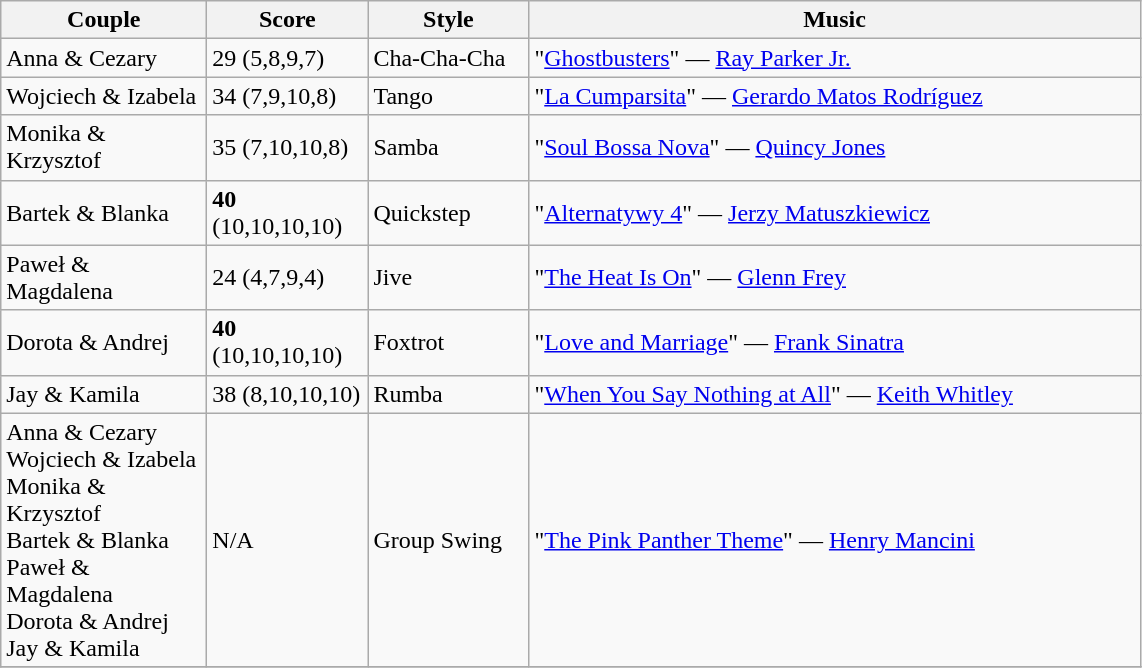<table class="wikitable">
<tr>
<th width="130">Couple</th>
<th width="100">Score</th>
<th width="100">Style</th>
<th width="400">Music</th>
</tr>
<tr>
<td>Anna & Cezary</td>
<td>29 (5,8,9,7)</td>
<td>Cha-Cha-Cha</td>
<td>"<a href='#'>Ghostbusters</a>" — <a href='#'>Ray Parker Jr.</a></td>
</tr>
<tr>
<td>Wojciech & Izabela</td>
<td>34 (7,9,10,8)</td>
<td>Tango</td>
<td>"<a href='#'>La Cumparsita</a>" — <a href='#'>Gerardo Matos Rodríguez</a></td>
</tr>
<tr>
<td>Monika & Krzysztof</td>
<td>35 (7,10,10,8)</td>
<td>Samba</td>
<td>"<a href='#'>Soul Bossa Nova</a>" — <a href='#'>Quincy Jones</a></td>
</tr>
<tr>
<td>Bartek & Blanka</td>
<td><strong>40</strong> (10,10,10,10)</td>
<td>Quickstep</td>
<td>"<a href='#'>Alternatywy 4</a>" — <a href='#'>Jerzy Matuszkiewicz</a></td>
</tr>
<tr>
<td>Paweł & Magdalena</td>
<td>24 (4,7,9,4)</td>
<td>Jive</td>
<td>"<a href='#'>The Heat Is On</a>" — <a href='#'>Glenn Frey</a></td>
</tr>
<tr>
<td>Dorota & Andrej</td>
<td><strong>40</strong> (10,10,10,10)</td>
<td>Foxtrot</td>
<td>"<a href='#'>Love and Marriage</a>" — <a href='#'>Frank Sinatra</a></td>
</tr>
<tr>
<td>Jay & Kamila</td>
<td>38 (8,10,10,10)</td>
<td>Rumba</td>
<td>"<a href='#'>When You Say Nothing at All</a>" — <a href='#'>Keith Whitley</a></td>
</tr>
<tr>
<td>Anna & Cezary<br>Wojciech & Izabela<br>Monika & Krzysztof<br>Bartek & Blanka<br>Paweł & Magdalena<br>Dorota & Andrej<br>Jay & Kamila</td>
<td>N/A</td>
<td>Group Swing</td>
<td>"<a href='#'>The Pink Panther Theme</a>" — <a href='#'>Henry Mancini</a></td>
</tr>
<tr>
</tr>
</table>
